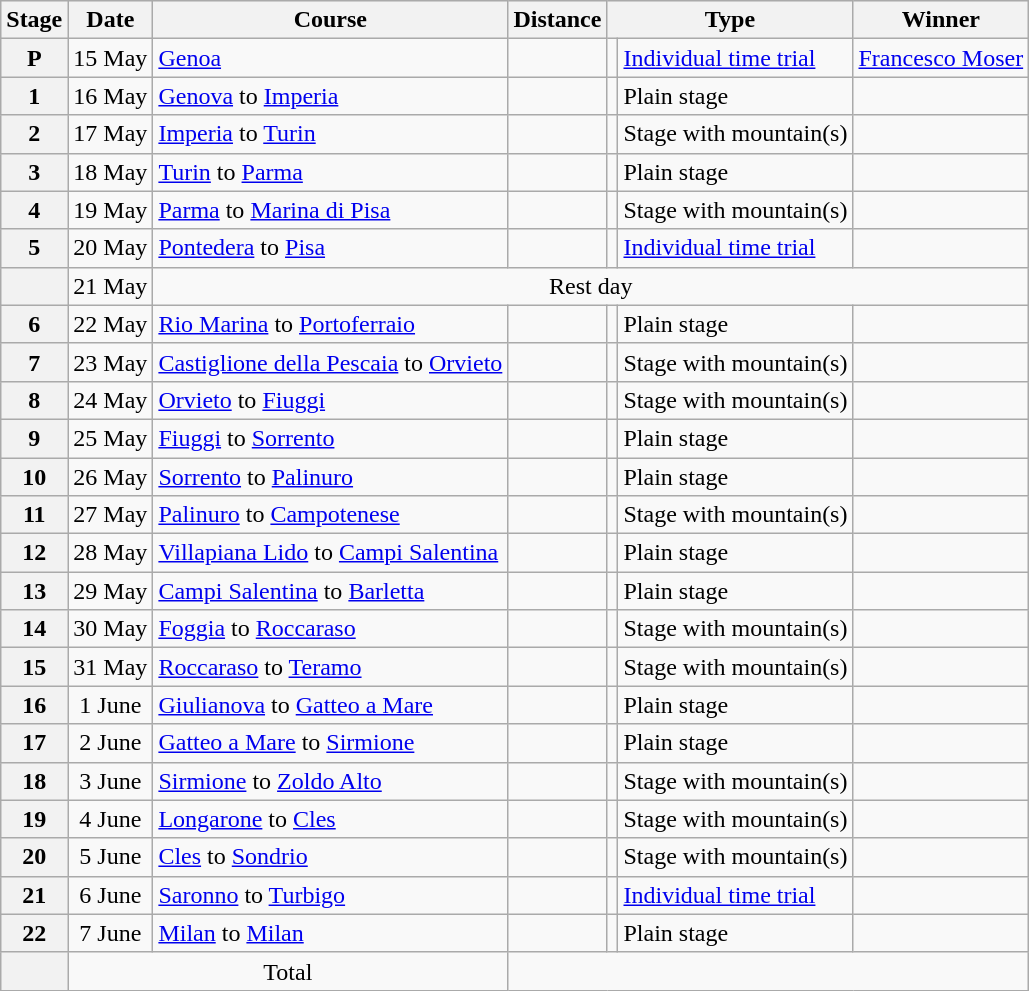<table class="wikitable">
<tr style="background:#efefef;">
<th>Stage</th>
<th>Date</th>
<th>Course</th>
<th>Distance</th>
<th colspan="2">Type</th>
<th>Winner</th>
</tr>
<tr>
<th style="text-align:center">P</th>
<td style="text-align:center;">15 May</td>
<td><a href='#'>Genoa</a></td>
<td style="text-align:center;"></td>
<td style="text-align:center;"></td>
<td><a href='#'>Individual time trial</a></td>
<td> <a href='#'>Francesco Moser</a></td>
</tr>
<tr>
<th style="text-align:center">1</th>
<td style="text-align:center;">16 May</td>
<td><a href='#'>Genova</a> to <a href='#'>Imperia</a></td>
<td style="text-align:center;"></td>
<td style="text-align:center;"></td>
<td>Plain stage</td>
<td></td>
</tr>
<tr>
<th style="text-align:center">2</th>
<td style="text-align:center;">17 May</td>
<td><a href='#'>Imperia</a> to <a href='#'>Turin</a></td>
<td style="text-align:center;"></td>
<td style="text-align:center;"></td>
<td>Stage with mountain(s)</td>
<td></td>
</tr>
<tr>
<th style="text-align:center">3</th>
<td style="text-align:center;">18 May</td>
<td><a href='#'>Turin</a> to <a href='#'>Parma</a></td>
<td style="text-align:center;"></td>
<td style="text-align:center;"></td>
<td>Plain stage</td>
<td></td>
</tr>
<tr>
<th style="text-align:center">4</th>
<td style="text-align:center;">19 May</td>
<td><a href='#'>Parma</a> to <a href='#'>Marina di Pisa</a></td>
<td style="text-align:center;"></td>
<td style="text-align:center;"></td>
<td>Stage with mountain(s)</td>
<td></td>
</tr>
<tr>
<th style="text-align:center">5</th>
<td style="text-align:center;">20 May</td>
<td><a href='#'>Pontedera</a> to <a href='#'>Pisa</a></td>
<td style="text-align:center;"></td>
<td style="text-align:center;"></td>
<td><a href='#'>Individual time trial</a></td>
<td></td>
</tr>
<tr>
<th></th>
<td style="text-align:center;">21 May</td>
<td colspan="6" style="text-align:center;">Rest day</td>
</tr>
<tr>
<th style="text-align:center">6</th>
<td style="text-align:center;">22 May</td>
<td><a href='#'>Rio Marina</a> to <a href='#'>Portoferraio</a></td>
<td style="text-align:center;"></td>
<td style="text-align:center;"></td>
<td>Plain stage</td>
<td></td>
</tr>
<tr>
<th style="text-align:center">7</th>
<td style="text-align:center;">23 May</td>
<td><a href='#'>Castiglione della Pescaia</a> to <a href='#'>Orvieto</a></td>
<td style="text-align:center;"></td>
<td style="text-align:center;"></td>
<td>Stage with mountain(s)</td>
<td></td>
</tr>
<tr>
<th style="text-align:center">8</th>
<td style="text-align:center;">24 May</td>
<td><a href='#'>Orvieto</a> to <a href='#'>Fiuggi</a></td>
<td style="text-align:center;"></td>
<td style="text-align:center;"></td>
<td>Stage with mountain(s)</td>
<td></td>
</tr>
<tr>
<th style="text-align:center">9</th>
<td style="text-align:center;">25 May</td>
<td><a href='#'>Fiuggi</a> to <a href='#'>Sorrento</a></td>
<td style="text-align:center;"></td>
<td style="text-align:center;"></td>
<td>Plain stage</td>
<td></td>
</tr>
<tr>
<th style="text-align:center">10</th>
<td style="text-align:center;">26 May</td>
<td><a href='#'>Sorrento</a> to <a href='#'>Palinuro</a></td>
<td style="text-align:center;"></td>
<td style="text-align:center;"></td>
<td>Plain stage</td>
<td></td>
</tr>
<tr>
<th style="text-align:center">11</th>
<td style="text-align:center;">27 May</td>
<td><a href='#'>Palinuro</a> to <a href='#'>Campotenese</a></td>
<td style="text-align:center;"></td>
<td style="text-align:center;"></td>
<td>Stage with mountain(s)</td>
<td></td>
</tr>
<tr>
<th style="text-align:center">12</th>
<td style="text-align:center;">28 May</td>
<td><a href='#'>Villapiana Lido</a> to <a href='#'>Campi Salentina</a></td>
<td style="text-align:center;"></td>
<td style="text-align:center;"></td>
<td>Plain stage</td>
<td></td>
</tr>
<tr>
<th style="text-align:center">13</th>
<td style="text-align:center;">29 May</td>
<td><a href='#'>Campi Salentina</a> to <a href='#'>Barletta</a></td>
<td style="text-align:center;"></td>
<td style="text-align:center;"></td>
<td>Plain stage</td>
<td></td>
</tr>
<tr>
<th style="text-align:center">14</th>
<td style="text-align:center;">30 May</td>
<td><a href='#'>Foggia</a> to <a href='#'>Roccaraso</a></td>
<td style="text-align:center;"></td>
<td style="text-align:center;"></td>
<td>Stage with mountain(s)</td>
<td></td>
</tr>
<tr>
<th style="text-align:center">15</th>
<td style="text-align:center;">31 May</td>
<td><a href='#'>Roccaraso</a> to <a href='#'>Teramo</a></td>
<td style="text-align:center;"></td>
<td style="text-align:center;"></td>
<td>Stage with mountain(s)</td>
<td></td>
</tr>
<tr>
<th style="text-align:center">16</th>
<td style="text-align:center;">1 June</td>
<td><a href='#'>Giulianova</a> to <a href='#'>Gatteo a Mare</a></td>
<td style="text-align:center;"></td>
<td style="text-align:center;"></td>
<td>Plain stage</td>
<td></td>
</tr>
<tr>
<th style="text-align:center">17</th>
<td style="text-align:center;">2 June</td>
<td><a href='#'>Gatteo a Mare</a> to <a href='#'>Sirmione</a></td>
<td style="text-align:center;"></td>
<td style="text-align:center;"></td>
<td>Plain stage</td>
<td></td>
</tr>
<tr>
<th style="text-align:center">18</th>
<td style="text-align:center;">3 June</td>
<td><a href='#'>Sirmione</a> to <a href='#'>Zoldo Alto</a></td>
<td style="text-align:center;"></td>
<td style="text-align:center;"></td>
<td>Stage with mountain(s)</td>
<td></td>
</tr>
<tr>
<th style="text-align:center">19</th>
<td style="text-align:center;">4 June</td>
<td><a href='#'>Longarone</a> to <a href='#'>Cles</a></td>
<td style="text-align:center;"></td>
<td style="text-align:center;"></td>
<td>Stage with mountain(s)</td>
<td></td>
</tr>
<tr>
<th style="text-align:center">20</th>
<td style="text-align:center;">5 June</td>
<td><a href='#'>Cles</a> to <a href='#'>Sondrio</a></td>
<td style="text-align:center;"></td>
<td style="text-align:center;"></td>
<td>Stage with mountain(s)</td>
<td></td>
</tr>
<tr>
<th style="text-align:center">21</th>
<td style="text-align:center;">6 June</td>
<td><a href='#'>Saronno</a> to <a href='#'>Turbigo</a></td>
<td style="text-align:center;"></td>
<td style="text-align:center;"></td>
<td><a href='#'>Individual time trial</a></td>
<td></td>
</tr>
<tr>
<th style="text-align:center">22</th>
<td style="text-align:center;">7 June</td>
<td><a href='#'>Milan</a> to <a href='#'>Milan</a></td>
<td style="text-align:center;"></td>
<td style="text-align:center;"></td>
<td>Plain stage</td>
<td></td>
</tr>
<tr>
<th></th>
<td colspan="2" style="text-align:center;">Total</td>
<td colspan="5" style="text-align:center;"></td>
</tr>
</table>
